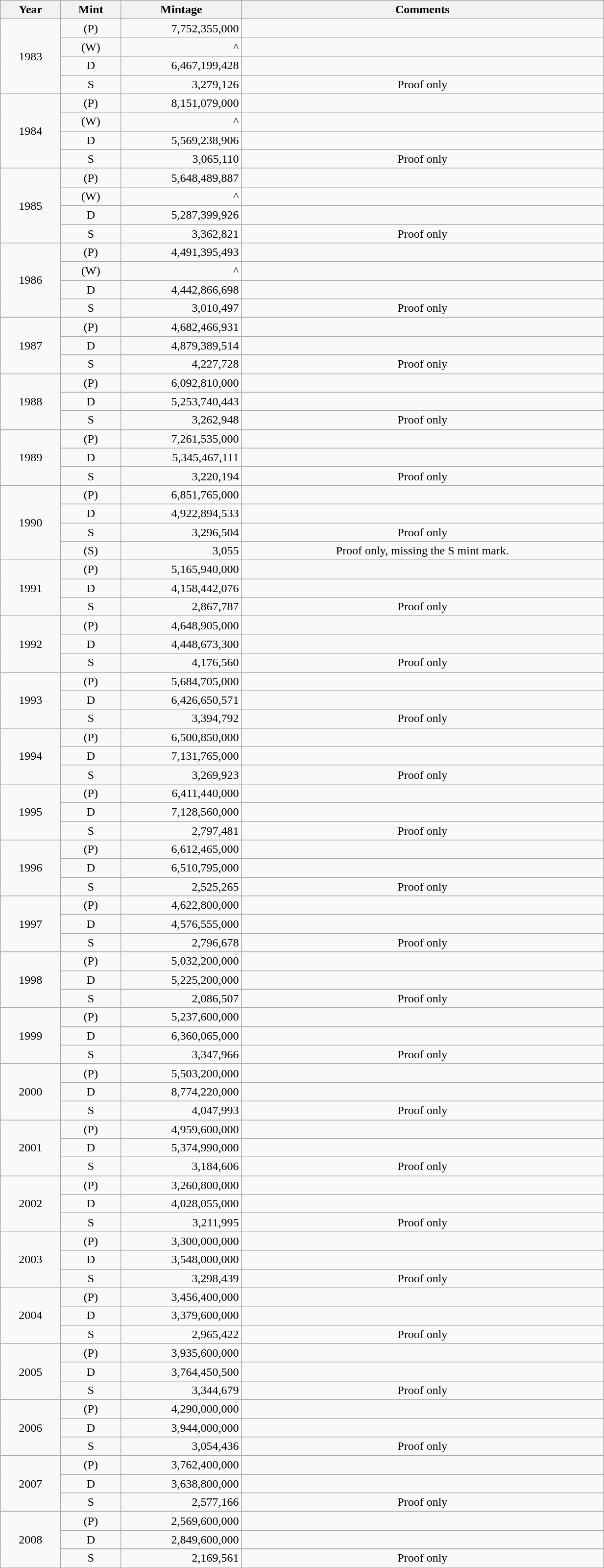<table class="wikitable" style="min-width:65%; text-align:center;">
<tr>
<th width="10%">Year</th>
<th width="10%">Mint</th>
<th width="20%">Mintage</th>
<th width="60%">Comments</th>
</tr>
<tr>
<td rowspan="4">1983</td>
<td>(P)</td>
<td align=right>7,752,355,000</td>
<td></td>
</tr>
<tr>
<td>(W)</td>
<td align=right>^</td>
<td></td>
</tr>
<tr>
<td>D</td>
<td align=right>6,467,199,428</td>
<td></td>
</tr>
<tr>
<td>S</td>
<td align=right>3,279,126</td>
<td>Proof only</td>
</tr>
<tr>
<td rowspan="4">1984</td>
<td>(P)</td>
<td align=right>8,151,079,000</td>
<td></td>
</tr>
<tr>
<td>(W)</td>
<td align=right>^</td>
<td></td>
</tr>
<tr>
<td>D</td>
<td align=right>5,569,238,906</td>
<td></td>
</tr>
<tr>
<td>S</td>
<td align=right>3,065,110</td>
<td>Proof only</td>
</tr>
<tr>
<td rowspan="4">1985</td>
<td>(P)</td>
<td align=right>5,648,489,887</td>
<td></td>
</tr>
<tr>
<td>(W)</td>
<td align=right>^</td>
<td></td>
</tr>
<tr>
<td>D</td>
<td align=right>5,287,399,926</td>
<td></td>
</tr>
<tr>
<td>S</td>
<td align=right>3,362,821</td>
<td>Proof only</td>
</tr>
<tr>
<td rowspan="4">1986</td>
<td>(P)</td>
<td align=right>4,491,395,493</td>
<td></td>
</tr>
<tr>
<td>(W)</td>
<td align=right>^</td>
<td></td>
</tr>
<tr>
<td>D</td>
<td align=right>4,442,866,698</td>
<td></td>
</tr>
<tr>
<td>S</td>
<td align=right>3,010,497</td>
<td>Proof only</td>
</tr>
<tr>
<td rowspan="3">1987</td>
<td>(P)</td>
<td align=right>4,682,466,931</td>
<td></td>
</tr>
<tr>
<td>D</td>
<td align=right>4,879,389,514</td>
<td></td>
</tr>
<tr>
<td>S</td>
<td align=right>4,227,728</td>
<td>Proof only</td>
</tr>
<tr>
<td rowspan="3">1988</td>
<td>(P)</td>
<td align=right>6,092,810,000</td>
<td></td>
</tr>
<tr>
<td>D</td>
<td align=right>5,253,740,443</td>
<td></td>
</tr>
<tr>
<td>S</td>
<td align=right>3,262,948</td>
<td>Proof only</td>
</tr>
<tr>
<td rowspan="3">1989</td>
<td>(P)</td>
<td align=right>7,261,535,000</td>
<td></td>
</tr>
<tr>
<td>D</td>
<td align=right>5,345,467,111</td>
<td></td>
</tr>
<tr>
<td>S</td>
<td align=right>3,220,194</td>
<td>Proof only</td>
</tr>
<tr>
<td rowspan="4">1990</td>
<td>(P)</td>
<td align=right>6,851,765,000</td>
<td></td>
</tr>
<tr>
<td>D</td>
<td align=right>4,922,894,533</td>
<td></td>
</tr>
<tr>
<td>S</td>
<td align=right>3,296,504</td>
<td>Proof only</td>
</tr>
<tr>
<td>(S)</td>
<td align=right>3,055</td>
<td>Proof only, missing the S mint mark.</td>
</tr>
<tr>
<td rowspan="3">1991</td>
<td>(P)</td>
<td align=right>5,165,940,000</td>
<td></td>
</tr>
<tr>
<td>D</td>
<td align=right>4,158,442,076</td>
<td></td>
</tr>
<tr>
<td>S</td>
<td align=right>2,867,787</td>
<td>Proof only</td>
</tr>
<tr>
<td rowspan="3">1992</td>
<td>(P)</td>
<td align=right>4,648,905,000</td>
<td></td>
</tr>
<tr>
<td>D</td>
<td align=right>4,448,673,300</td>
<td></td>
</tr>
<tr>
<td>S</td>
<td align=right>4,176,560</td>
<td>Proof only</td>
</tr>
<tr>
<td rowspan="3">1993</td>
<td>(P)</td>
<td align=right>5,684,705,000</td>
<td></td>
</tr>
<tr>
<td>D</td>
<td align=right>6,426,650,571</td>
<td></td>
</tr>
<tr>
<td>S</td>
<td align=right>3,394,792</td>
<td>Proof only</td>
</tr>
<tr>
<td rowspan="3">1994</td>
<td>(P)</td>
<td align=right>6,500,850,000</td>
<td></td>
</tr>
<tr>
<td>D</td>
<td align=right>7,131,765,000</td>
<td></td>
</tr>
<tr>
<td>S</td>
<td align=right>3,269,923</td>
<td>Proof only</td>
</tr>
<tr>
<td rowspan="3">1995</td>
<td>(P)</td>
<td align=right>6,411,440,000</td>
<td></td>
</tr>
<tr>
<td>D</td>
<td align=right>7,128,560,000</td>
<td></td>
</tr>
<tr>
<td>S</td>
<td align=right>2,797,481</td>
<td>Proof only</td>
</tr>
<tr>
<td rowspan="3">1996</td>
<td>(P)</td>
<td align=right>6,612,465,000</td>
<td></td>
</tr>
<tr>
<td>D</td>
<td align=right>6,510,795,000</td>
<td></td>
</tr>
<tr>
<td>S</td>
<td align=right>2,525,265</td>
<td>Proof only</td>
</tr>
<tr>
<td rowspan="3">1997</td>
<td>(P)</td>
<td align=right>4,622,800,000</td>
<td></td>
</tr>
<tr>
<td>D</td>
<td align=right>4,576,555,000</td>
<td></td>
</tr>
<tr>
<td>S</td>
<td align=right>2,796,678</td>
<td>Proof only</td>
</tr>
<tr>
<td rowspan="3">1998</td>
<td>(P)</td>
<td align=right>5,032,200,000</td>
<td></td>
</tr>
<tr>
<td>D</td>
<td align=right>5,225,200,000</td>
<td></td>
</tr>
<tr>
<td>S</td>
<td align=right>2,086,507</td>
<td>Proof only</td>
</tr>
<tr>
<td rowspan="3">1999</td>
<td>(P)</td>
<td align=right>5,237,600,000</td>
<td></td>
</tr>
<tr>
<td>D</td>
<td align=right>6,360,065,000</td>
<td></td>
</tr>
<tr>
<td>S</td>
<td align=right>3,347,966</td>
<td>Proof only</td>
</tr>
<tr>
<td rowspan="3">2000</td>
<td>(P)</td>
<td align=right>5,503,200,000</td>
<td></td>
</tr>
<tr>
<td>D</td>
<td align=right>8,774,220,000</td>
<td></td>
</tr>
<tr>
<td>S</td>
<td align=right>4,047,993</td>
<td>Proof only</td>
</tr>
<tr>
<td rowspan="3">2001</td>
<td>(P)</td>
<td align=right>4,959,600,000</td>
<td></td>
</tr>
<tr>
<td>D</td>
<td align=right>5,374,990,000</td>
<td></td>
</tr>
<tr>
<td>S</td>
<td align=right>3,184,606</td>
<td>Proof only</td>
</tr>
<tr>
<td rowspan="3">2002</td>
<td>(P)</td>
<td align=right>3,260,800,000</td>
<td></td>
</tr>
<tr>
<td>D</td>
<td align=right>4,028,055,000</td>
<td></td>
</tr>
<tr>
<td>S</td>
<td align=right>3,211,995</td>
<td>Proof only</td>
</tr>
<tr>
<td rowspan="3">2003</td>
<td>(P)</td>
<td align=right>3,300,000,000</td>
<td></td>
</tr>
<tr>
<td>D</td>
<td align=right>3,548,000,000</td>
<td></td>
</tr>
<tr>
<td>S</td>
<td align=right>3,298,439</td>
<td>Proof only</td>
</tr>
<tr>
<td rowspan="3">2004</td>
<td>(P)</td>
<td align=right>3,456,400,000</td>
<td></td>
</tr>
<tr>
<td>D</td>
<td align=right>3,379,600,000</td>
<td></td>
</tr>
<tr>
<td>S</td>
<td align=right>2,965,422</td>
<td>Proof only</td>
</tr>
<tr>
<td rowspan="3">2005</td>
<td>(P)</td>
<td align=right>3,935,600,000</td>
<td></td>
</tr>
<tr>
<td>D</td>
<td align=right>3,764,450,500</td>
<td></td>
</tr>
<tr>
<td>S</td>
<td align=right>3,344,679</td>
<td>Proof only</td>
</tr>
<tr>
<td rowspan="3">2006</td>
<td>(P)</td>
<td align=right>4,290,000,000</td>
<td></td>
</tr>
<tr>
<td>D</td>
<td align=right>3,944,000,000</td>
<td></td>
</tr>
<tr>
<td>S</td>
<td align=right>3,054,436</td>
<td>Proof only</td>
</tr>
<tr>
<td rowspan="3">2007</td>
<td>(P)</td>
<td align=right>3,762,400,000</td>
<td></td>
</tr>
<tr>
<td>D</td>
<td align=right>3,638,800,000</td>
<td></td>
</tr>
<tr>
<td>S</td>
<td align=right>2,577,166</td>
<td>Proof only</td>
</tr>
<tr>
<td rowspan="3">2008</td>
<td>(P)</td>
<td align=right>2,569,600,000</td>
<td></td>
</tr>
<tr>
<td>D</td>
<td align=right>2,849,600,000</td>
<td></td>
</tr>
<tr>
<td>S</td>
<td align=right>2,169,561</td>
<td>Proof only</td>
</tr>
</table>
